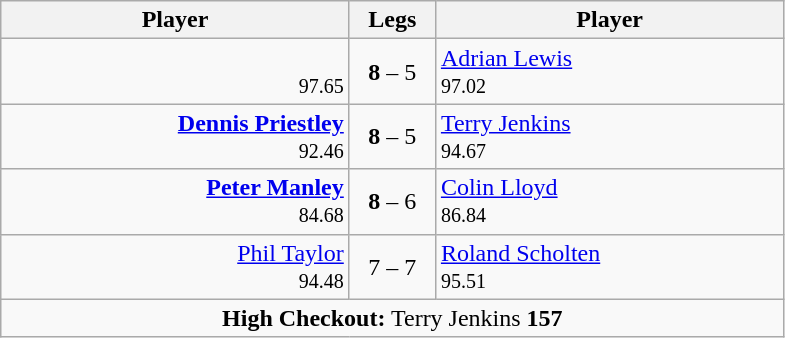<table class=wikitable style="text-align|center">
<tr>
<th width=225>Player</th>
<th width=50>Legs</th>
<th width=225>Player</th>
</tr>
<tr align=left>
<td align=right> <br> <small><span>97.65</span></small></td>
<td align=center><strong>8</strong> – 5</td>
<td> <a href='#'>Adrian Lewis</a> <br> <small><span>97.02</span></small></td>
</tr>
<tr align=left>
<td align=right><strong><a href='#'>Dennis Priestley</a></strong>  <br> <small><span>92.46</span></small></td>
<td align=center><strong>8</strong> – 5</td>
<td> <a href='#'>Terry Jenkins</a> <br> <small><span>94.67</span></small></td>
</tr>
<tr align=left>
<td align=right><strong><a href='#'>Peter Manley</a></strong>  <br> <small><span>84.68</span></small></td>
<td align=center><strong>8</strong> – 6</td>
<td> <a href='#'>Colin Lloyd</a> <br> <small><span>86.84</span></small></td>
</tr>
<tr align=left>
<td align=right><a href='#'>Phil Taylor</a>  <br> <small><span>94.48</span></small></td>
<td align=center>7 – 7</td>
<td> <a href='#'>Roland Scholten</a> <br> <small><span>95.51</span></small></td>
</tr>
<tr align=center>
<td colspan="3"><strong>High Checkout:</strong> Terry Jenkins <strong>157</strong></td>
</tr>
</table>
